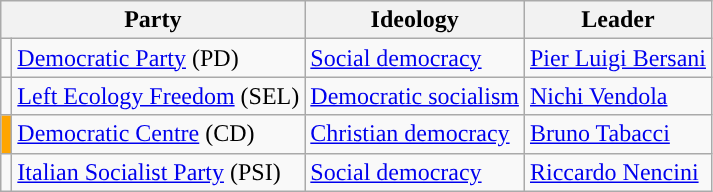<table class=wikitable style=text-align:left>
<tr>
<th colspan=2>Party</th>
<th>Ideology</th>
<th>Leader</th>
</tr>
<tr>
<td></td>
<td><a href='#'>Democratic Party</a> (PD)</td>
<td><a href='#'>Social democracy</a></td>
<td><a href='#'>Pier Luigi Bersani</a></td>
</tr>
<tr>
<td></td>
<td><a href='#'>Left Ecology Freedom</a> (SEL)</td>
<td><a href='#'>Democratic socialism</a></td>
<td><a href='#'>Nichi Vendola</a></td>
</tr>
<tr>
<td bgcolor="orange"></td>
<td><a href='#'>Democratic Centre</a> (CD)</td>
<td><a href='#'>Christian democracy</a></td>
<td><a href='#'>Bruno Tabacci</a></td>
</tr>
<tr>
<td></td>
<td><a href='#'>Italian Socialist Party</a> (PSI)</td>
<td><a href='#'>Social democracy</a></td>
<td><a href='#'>Riccardo Nencini</a></td>
</tr>
</table>
